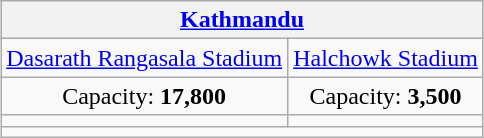<table class="wikitable" style="text-align:center;margin:1em auto;">
<tr>
<th colspan=2><a href='#'>Kathmandu</a></th>
</tr>
<tr>
<td><a href='#'>Dasarath Rangasala Stadium</a></td>
<td><a href='#'>Halchowk Stadium</a></td>
</tr>
<tr>
<td>Capacity: <strong>17,800</strong></td>
<td>Capacity: <strong>3,500</strong></td>
</tr>
<tr>
<td></td>
<td></td>
</tr>
<tr>
<td rowspan=2 colspan=2></td>
</tr>
</table>
